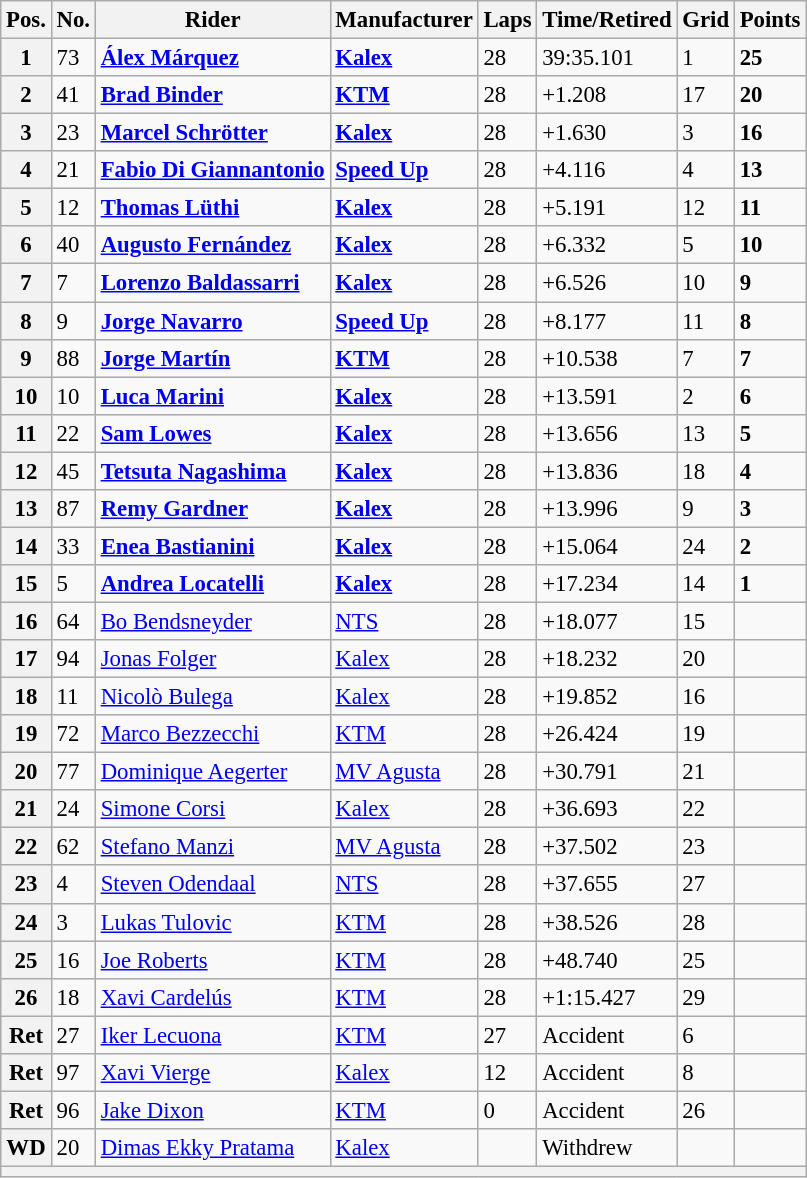<table class="wikitable" style="font-size: 95%;">
<tr>
<th>Pos.</th>
<th>No.</th>
<th>Rider</th>
<th>Manufacturer</th>
<th>Laps</th>
<th>Time/Retired</th>
<th>Grid</th>
<th>Points</th>
</tr>
<tr>
<th>1</th>
<td>73</td>
<td> <strong><a href='#'>Álex Márquez</a></strong></td>
<td><strong><a href='#'>Kalex</a></strong></td>
<td>28</td>
<td>39:35.101</td>
<td>1</td>
<td><strong>25</strong></td>
</tr>
<tr>
<th>2</th>
<td>41</td>
<td> <strong><a href='#'>Brad Binder</a></strong></td>
<td><strong><a href='#'>KTM</a></strong></td>
<td>28</td>
<td>+1.208</td>
<td>17</td>
<td><strong>20</strong></td>
</tr>
<tr>
<th>3</th>
<td>23</td>
<td> <strong><a href='#'>Marcel Schrötter</a></strong></td>
<td><strong><a href='#'>Kalex</a></strong></td>
<td>28</td>
<td>+1.630</td>
<td>3</td>
<td><strong>16</strong></td>
</tr>
<tr>
<th>4</th>
<td>21</td>
<td> <strong><a href='#'>Fabio Di Giannantonio</a></strong></td>
<td><strong><a href='#'>Speed Up</a></strong></td>
<td>28</td>
<td>+4.116</td>
<td>4</td>
<td><strong>13</strong></td>
</tr>
<tr>
<th>5</th>
<td>12</td>
<td> <strong><a href='#'>Thomas Lüthi</a></strong></td>
<td><strong><a href='#'>Kalex</a></strong></td>
<td>28</td>
<td>+5.191</td>
<td>12</td>
<td><strong>11</strong></td>
</tr>
<tr>
<th>6</th>
<td>40</td>
<td> <strong><a href='#'>Augusto Fernández</a></strong></td>
<td><strong><a href='#'>Kalex</a></strong></td>
<td>28</td>
<td>+6.332</td>
<td>5</td>
<td><strong>10</strong></td>
</tr>
<tr>
<th>7</th>
<td>7</td>
<td> <strong><a href='#'>Lorenzo Baldassarri</a></strong></td>
<td><strong><a href='#'>Kalex</a></strong></td>
<td>28</td>
<td>+6.526</td>
<td>10</td>
<td><strong>9</strong></td>
</tr>
<tr>
<th>8</th>
<td>9</td>
<td> <strong><a href='#'>Jorge Navarro</a></strong></td>
<td><strong><a href='#'>Speed Up</a></strong></td>
<td>28</td>
<td>+8.177</td>
<td>11</td>
<td><strong>8</strong></td>
</tr>
<tr>
<th>9</th>
<td>88</td>
<td> <strong><a href='#'>Jorge Martín</a></strong></td>
<td><strong><a href='#'>KTM</a></strong></td>
<td>28</td>
<td>+10.538</td>
<td>7</td>
<td><strong>7</strong></td>
</tr>
<tr>
<th>10</th>
<td>10</td>
<td> <strong><a href='#'>Luca Marini</a></strong></td>
<td><strong><a href='#'>Kalex</a></strong></td>
<td>28</td>
<td>+13.591</td>
<td>2</td>
<td><strong>6</strong></td>
</tr>
<tr>
<th>11</th>
<td>22</td>
<td> <strong><a href='#'>Sam Lowes</a></strong></td>
<td><strong><a href='#'>Kalex</a></strong></td>
<td>28</td>
<td>+13.656</td>
<td>13</td>
<td><strong>5</strong></td>
</tr>
<tr>
<th>12</th>
<td>45</td>
<td> <strong><a href='#'>Tetsuta Nagashima</a></strong></td>
<td><strong><a href='#'>Kalex</a></strong></td>
<td>28</td>
<td>+13.836</td>
<td>18</td>
<td><strong>4</strong></td>
</tr>
<tr>
<th>13</th>
<td>87</td>
<td> <strong><a href='#'>Remy Gardner</a></strong></td>
<td><strong><a href='#'>Kalex</a></strong></td>
<td>28</td>
<td>+13.996</td>
<td>9</td>
<td><strong>3</strong></td>
</tr>
<tr>
<th>14</th>
<td>33</td>
<td> <strong><a href='#'>Enea Bastianini</a></strong></td>
<td><strong><a href='#'>Kalex</a></strong></td>
<td>28</td>
<td>+15.064</td>
<td>24</td>
<td><strong>2</strong></td>
</tr>
<tr>
<th>15</th>
<td>5</td>
<td> <strong><a href='#'>Andrea Locatelli</a></strong></td>
<td><strong><a href='#'>Kalex</a></strong></td>
<td>28</td>
<td>+17.234</td>
<td>14</td>
<td><strong>1</strong></td>
</tr>
<tr>
<th>16</th>
<td>64</td>
<td> <a href='#'>Bo Bendsneyder</a></td>
<td><a href='#'>NTS</a></td>
<td>28</td>
<td>+18.077</td>
<td>15</td>
<td></td>
</tr>
<tr>
<th>17</th>
<td>94</td>
<td> <a href='#'>Jonas Folger</a></td>
<td><a href='#'>Kalex</a></td>
<td>28</td>
<td>+18.232</td>
<td>20</td>
<td></td>
</tr>
<tr>
<th>18</th>
<td>11</td>
<td> <a href='#'>Nicolò Bulega</a></td>
<td><a href='#'>Kalex</a></td>
<td>28</td>
<td>+19.852</td>
<td>16</td>
<td></td>
</tr>
<tr>
<th>19</th>
<td>72</td>
<td> <a href='#'>Marco Bezzecchi</a></td>
<td><a href='#'>KTM</a></td>
<td>28</td>
<td>+26.424</td>
<td>19</td>
<td></td>
</tr>
<tr>
<th>20</th>
<td>77</td>
<td> <a href='#'>Dominique Aegerter</a></td>
<td><a href='#'>MV Agusta</a></td>
<td>28</td>
<td>+30.791</td>
<td>21</td>
<td></td>
</tr>
<tr>
<th>21</th>
<td>24</td>
<td> <a href='#'>Simone Corsi</a></td>
<td><a href='#'>Kalex</a></td>
<td>28</td>
<td>+36.693</td>
<td>22</td>
<td></td>
</tr>
<tr>
<th>22</th>
<td>62</td>
<td> <a href='#'>Stefano Manzi</a></td>
<td><a href='#'>MV Agusta</a></td>
<td>28</td>
<td>+37.502</td>
<td>23</td>
<td></td>
</tr>
<tr>
<th>23</th>
<td>4</td>
<td> <a href='#'>Steven Odendaal</a></td>
<td><a href='#'>NTS</a></td>
<td>28</td>
<td>+37.655</td>
<td>27</td>
<td></td>
</tr>
<tr>
<th>24</th>
<td>3</td>
<td> <a href='#'>Lukas Tulovic</a></td>
<td><a href='#'>KTM</a></td>
<td>28</td>
<td>+38.526</td>
<td>28</td>
<td></td>
</tr>
<tr>
<th>25</th>
<td>16</td>
<td> <a href='#'>Joe Roberts</a></td>
<td><a href='#'>KTM</a></td>
<td>28</td>
<td>+48.740</td>
<td>25</td>
<td></td>
</tr>
<tr>
<th>26</th>
<td>18</td>
<td> <a href='#'>Xavi Cardelús</a></td>
<td><a href='#'>KTM</a></td>
<td>28</td>
<td>+1:15.427</td>
<td>29</td>
<td></td>
</tr>
<tr>
<th>Ret</th>
<td>27</td>
<td> <a href='#'>Iker Lecuona</a></td>
<td><a href='#'>KTM</a></td>
<td>27</td>
<td>Accident</td>
<td>6</td>
<td></td>
</tr>
<tr>
<th>Ret</th>
<td>97</td>
<td> <a href='#'>Xavi Vierge</a></td>
<td><a href='#'>Kalex</a></td>
<td>12</td>
<td>Accident</td>
<td>8</td>
<td></td>
</tr>
<tr>
<th>Ret</th>
<td>96</td>
<td> <a href='#'>Jake Dixon</a></td>
<td><a href='#'>KTM</a></td>
<td>0</td>
<td>Accident</td>
<td>26</td>
<td></td>
</tr>
<tr>
<th>WD</th>
<td>20</td>
<td> <a href='#'>Dimas Ekky Pratama</a></td>
<td><a href='#'>Kalex</a></td>
<td></td>
<td>Withdrew</td>
<td></td>
<td></td>
</tr>
<tr>
<th colspan=8></th>
</tr>
</table>
